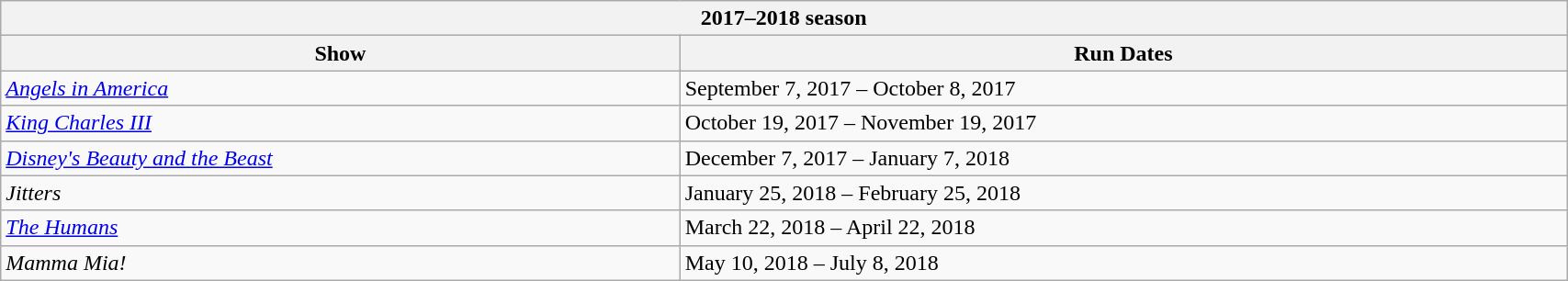<table class="wikitable collapsible collapsed" width=90%>
<tr>
<th colspan=4>2017–2018 season</th>
</tr>
<tr>
<th>Show</th>
<th>Run Dates</th>
</tr>
<tr>
<td><em><a href='#'>Angels in America</a></em></td>
<td>September 7, 2017 – October 8, 2017</td>
</tr>
<tr>
<td><em><a href='#'>King Charles III</a></em></td>
<td>October 19, 2017 – November 19, 2017</td>
</tr>
<tr>
<td><em><a href='#'>Disney's Beauty and the Beast</a></em></td>
<td>December 7, 2017 – January 7, 2018</td>
</tr>
<tr>
<td><em>Jitters</em></td>
<td>January 25, 2018 – February 25, 2018</td>
</tr>
<tr>
<td><em><a href='#'>The Humans</a></em></td>
<td>March 22, 2018 – April 22, 2018</td>
</tr>
<tr>
<td><em>Mamma Mia!</em></td>
<td>May 10, 2018 – July 8, 2018</td>
</tr>
</table>
